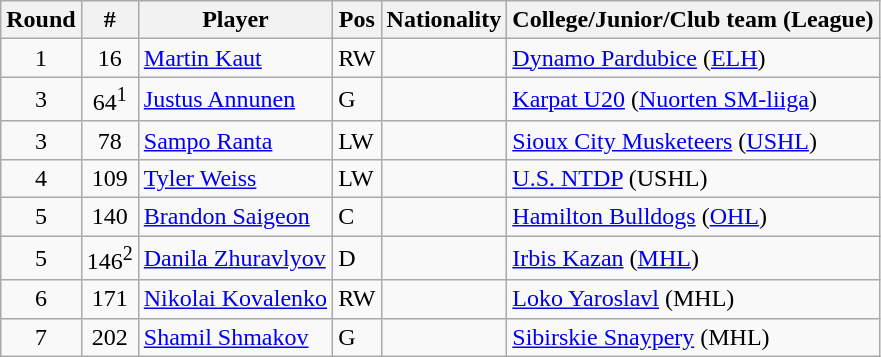<table class="wikitable">
<tr>
<th>Round</th>
<th>#</th>
<th>Player</th>
<th>Pos</th>
<th>Nationality</th>
<th>College/Junior/Club team (League)</th>
</tr>
<tr>
<td style="text-align:center;">1</td>
<td style="text-align:center;">16</td>
<td><a href='#'>Martin Kaut</a></td>
<td>RW</td>
<td></td>
<td><a href='#'>Dynamo Pardubice</a> (<a href='#'>ELH</a>)</td>
</tr>
<tr>
<td style="text-align:center;">3</td>
<td style="text-align:center;">64<sup>1</sup></td>
<td><a href='#'>Justus Annunen</a></td>
<td>G</td>
<td></td>
<td><a href='#'>Karpat U20</a> (<a href='#'>Nuorten SM-liiga</a>)</td>
</tr>
<tr>
<td style="text-align:center;">3</td>
<td style="text-align:center;">78</td>
<td><a href='#'>Sampo Ranta</a></td>
<td>LW</td>
<td></td>
<td><a href='#'>Sioux City Musketeers</a> (<a href='#'>USHL</a>)</td>
</tr>
<tr>
<td style="text-align:center;">4</td>
<td style="text-align:center;">109</td>
<td><a href='#'>Tyler Weiss</a></td>
<td>LW</td>
<td></td>
<td><a href='#'>U.S. NTDP</a> (USHL)</td>
</tr>
<tr>
<td style="text-align:center;">5</td>
<td style="text-align:center;">140</td>
<td><a href='#'>Brandon Saigeon</a></td>
<td>C</td>
<td></td>
<td><a href='#'>Hamilton Bulldogs</a> (<a href='#'>OHL</a>)</td>
</tr>
<tr>
<td style="text-align:center;">5</td>
<td style="text-align:center;">146<sup>2</sup></td>
<td><a href='#'>Danila Zhuravlyov</a></td>
<td>D</td>
<td></td>
<td><a href='#'>Irbis Kazan</a> (<a href='#'>MHL</a>)</td>
</tr>
<tr>
<td style="text-align:center;">6</td>
<td style="text-align:center;">171</td>
<td><a href='#'>Nikolai Kovalenko</a></td>
<td>RW</td>
<td></td>
<td><a href='#'>Loko Yaroslavl</a> (MHL)</td>
</tr>
<tr>
<td style="text-align:center;">7</td>
<td style="text-align:center;">202</td>
<td><a href='#'>Shamil Shmakov</a></td>
<td>G</td>
<td></td>
<td><a href='#'>Sibirskie Snaypery</a> (MHL)</td>
</tr>
</table>
